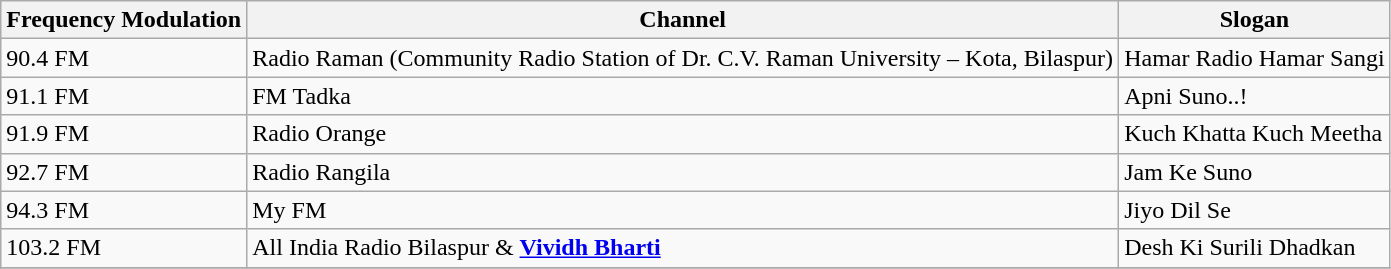<table class="wikitable">
<tr>
<th>Frequency Modulation</th>
<th>Channel</th>
<th>Slogan</th>
</tr>
<tr>
<td>90.4 FM</td>
<td>Radio Raman (Community Radio Station of Dr. C.V. Raman University – Kota, Bilaspur)</td>
<td>Hamar Radio Hamar Sangi</td>
</tr>
<tr>
<td>91.1 FM</td>
<td>FM Tadka</td>
<td>Apni Suno..!</td>
</tr>
<tr>
<td>91.9 FM</td>
<td>Radio Orange</td>
<td>Kuch Khatta Kuch Meetha</td>
</tr>
<tr>
<td>92.7 FM</td>
<td>Radio Rangila</td>
<td>Jam Ke Suno</td>
</tr>
<tr>
<td>94.3 FM</td>
<td>My FM</td>
<td>Jiyo Dil Se</td>
</tr>
<tr>
<td>103.2 FM</td>
<td>All India Radio Bilaspur  &  <strong><a href='#'>Vividh Bharti</a></strong></td>
<td>Desh Ki Surili Dhadkan</td>
</tr>
<tr>
</tr>
</table>
